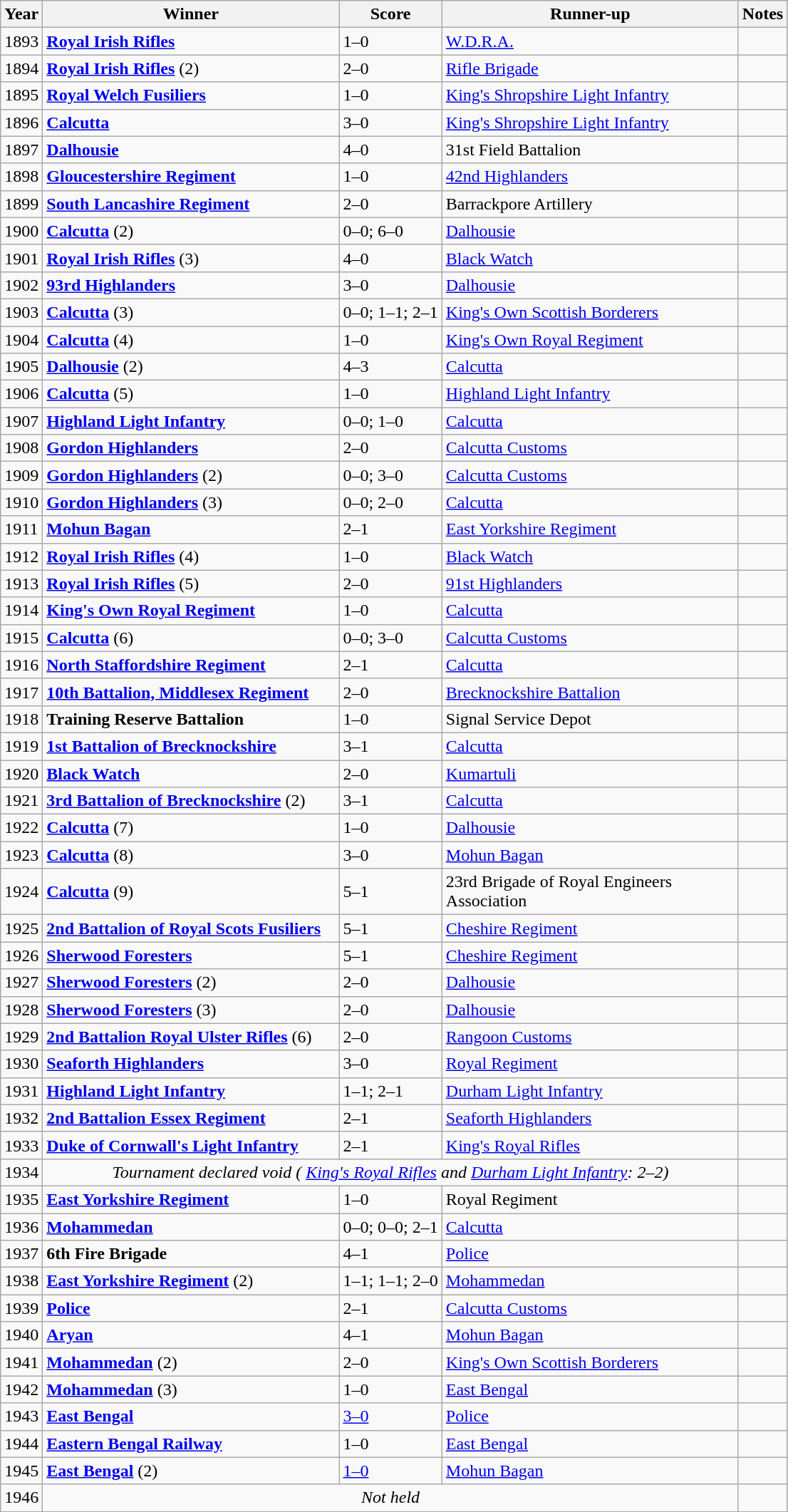<table class="wikitable sortable" style="text-align: left;">
<tr>
<th>Year</th>
<th width="270">Winner</th>
<th>Score</th>
<th width="270">Runner-up</th>
<th>Notes</th>
</tr>
<tr>
<td>1893</td>
<td> <strong><a href='#'>Royal Irish Rifles</a></strong></td>
<td>1–0</td>
<td> <a href='#'>W.D.R.A.</a></td>
<td></td>
</tr>
<tr>
<td>1894</td>
<td> <strong><a href='#'>Royal Irish Rifles</a></strong> (2)</td>
<td>2–0</td>
<td> <a href='#'>Rifle Brigade</a></td>
<td></td>
</tr>
<tr>
<td>1895</td>
<td> <strong><a href='#'>Royal Welch Fusiliers</a></strong></td>
<td>1–0</td>
<td> <a href='#'>King's Shropshire Light Infantry</a></td>
<td></td>
</tr>
<tr>
<td>1896</td>
<td> <strong><a href='#'>Calcutta</a></strong></td>
<td>3–0</td>
<td> <a href='#'>King's Shropshire Light Infantry</a></td>
<td></td>
</tr>
<tr>
<td>1897</td>
<td> <strong><a href='#'>Dalhousie</a></strong></td>
<td>4–0</td>
<td> 31st Field Battalion</td>
<td></td>
</tr>
<tr>
<td>1898</td>
<td> <strong><a href='#'>Gloucestershire Regiment</a></strong></td>
<td>1–0</td>
<td> <a href='#'>42nd Highlanders</a></td>
<td></td>
</tr>
<tr>
<td>1899</td>
<td> <strong><a href='#'>South Lancashire Regiment</a></strong></td>
<td>2–0</td>
<td> Barrackpore Artillery</td>
<td></td>
</tr>
<tr>
<td>1900</td>
<td> <strong><a href='#'>Calcutta</a></strong> (2)</td>
<td>0–0; 6–0</td>
<td> <a href='#'>Dalhousie</a></td>
<td></td>
</tr>
<tr>
<td>1901</td>
<td> <strong><a href='#'>Royal Irish Rifles</a></strong> (3)</td>
<td>4–0</td>
<td> <a href='#'>Black Watch</a></td>
<td></td>
</tr>
<tr>
<td>1902</td>
<td> <strong><a href='#'>93rd Highlanders</a></strong></td>
<td>3–0</td>
<td> <a href='#'>Dalhousie</a></td>
<td></td>
</tr>
<tr>
<td>1903</td>
<td> <strong><a href='#'>Calcutta</a></strong> (3)</td>
<td>0–0; 1–1; 2–1</td>
<td> <a href='#'>King's Own Scottish Borderers</a></td>
<td></td>
</tr>
<tr>
<td>1904</td>
<td> <strong><a href='#'>Calcutta</a></strong> (4)</td>
<td>1–0</td>
<td> <a href='#'>King's Own Royal Regiment</a></td>
<td></td>
</tr>
<tr>
<td>1905</td>
<td> <strong><a href='#'>Dalhousie</a></strong> (2)</td>
<td>4–3</td>
<td> <a href='#'>Calcutta</a></td>
<td></td>
</tr>
<tr>
<td>1906</td>
<td> <strong><a href='#'>Calcutta</a></strong> (5)</td>
<td>1–0</td>
<td> <a href='#'>Highland Light Infantry</a></td>
<td></td>
</tr>
<tr>
<td>1907</td>
<td> <strong><a href='#'>Highland Light Infantry</a></strong></td>
<td>0–0; 1–0</td>
<td> <a href='#'>Calcutta</a></td>
<td></td>
</tr>
<tr>
<td>1908</td>
<td> <strong><a href='#'>Gordon Highlanders</a></strong></td>
<td>2–0</td>
<td> <a href='#'>Calcutta Customs</a></td>
<td></td>
</tr>
<tr>
<td>1909</td>
<td> <strong><a href='#'>Gordon Highlanders</a></strong> (2)</td>
<td>0–0; 3–0</td>
<td> <a href='#'>Calcutta Customs</a></td>
<td></td>
</tr>
<tr>
<td>1910</td>
<td> <strong><a href='#'>Gordon Highlanders</a></strong> (3)</td>
<td>0–0; 2–0</td>
<td> <a href='#'>Calcutta</a></td>
<td></td>
</tr>
<tr>
<td>1911</td>
<td> <strong><a href='#'>Mohun Bagan</a></strong></td>
<td>2–1</td>
<td> <a href='#'>East Yorkshire Regiment</a></td>
<td></td>
</tr>
<tr>
<td>1912</td>
<td> <strong><a href='#'>Royal Irish Rifles</a></strong> (4)</td>
<td>1–0</td>
<td> <a href='#'>Black Watch</a></td>
<td></td>
</tr>
<tr>
<td>1913</td>
<td> <strong><a href='#'>Royal Irish Rifles</a></strong> (5)</td>
<td>2–0</td>
<td> <a href='#'>91st Highlanders</a></td>
<td></td>
</tr>
<tr>
<td>1914</td>
<td> <strong><a href='#'>King's Own Royal Regiment</a></strong></td>
<td>1–0</td>
<td> <a href='#'>Calcutta</a></td>
<td></td>
</tr>
<tr>
<td>1915</td>
<td> <strong><a href='#'>Calcutta</a></strong> (6)</td>
<td>0–0; 3–0</td>
<td> <a href='#'>Calcutta Customs</a></td>
<td></td>
</tr>
<tr>
<td>1916</td>
<td> <strong><a href='#'>North Staffordshire Regiment</a></strong></td>
<td>2–1</td>
<td> <a href='#'>Calcutta</a></td>
<td></td>
</tr>
<tr>
<td>1917</td>
<td> <strong><a href='#'>10th Battalion, Middlesex Regiment</a></strong></td>
<td>2–0</td>
<td> <a href='#'>Brecknockshire Battalion</a></td>
<td></td>
</tr>
<tr>
<td>1918</td>
<td> <strong>Training Reserve Battalion</strong></td>
<td>1–0</td>
<td> Signal Service Depot</td>
<td></td>
</tr>
<tr>
<td>1919</td>
<td> <strong><a href='#'>1st Battalion of Brecknockshire</a></strong></td>
<td>3–1</td>
<td> <a href='#'>Calcutta</a></td>
<td></td>
</tr>
<tr>
<td>1920</td>
<td> <strong><a href='#'>Black Watch</a></strong></td>
<td>2–0</td>
<td> <a href='#'>Kumartuli</a></td>
<td></td>
</tr>
<tr>
<td>1921</td>
<td> <strong><a href='#'>3rd Battalion of Brecknockshire</a></strong> (2)</td>
<td>3–1</td>
<td> <a href='#'>Calcutta</a></td>
<td></td>
</tr>
<tr>
<td>1922</td>
<td> <strong><a href='#'>Calcutta</a></strong> (7)</td>
<td>1–0</td>
<td> <a href='#'>Dalhousie</a></td>
<td></td>
</tr>
<tr>
<td>1923</td>
<td> <strong><a href='#'>Calcutta</a></strong> (8)</td>
<td>3–0</td>
<td> <a href='#'>Mohun Bagan</a></td>
<td></td>
</tr>
<tr>
<td>1924</td>
<td> <strong><a href='#'>Calcutta</a></strong> (9)</td>
<td>5–1</td>
<td> 23rd Brigade of Royal Engineers Association</td>
<td></td>
</tr>
<tr>
<td>1925</td>
<td> <strong><a href='#'>2nd Battalion of Royal Scots Fusiliers</a></strong></td>
<td>5–1</td>
<td> <a href='#'>Cheshire Regiment</a></td>
<td></td>
</tr>
<tr>
<td>1926</td>
<td> <strong><a href='#'>Sherwood Foresters</a></strong></td>
<td>5–1</td>
<td> <a href='#'>Cheshire Regiment</a></td>
<td></td>
</tr>
<tr>
<td>1927</td>
<td> <strong><a href='#'>Sherwood Foresters</a></strong> (2)</td>
<td>2–0</td>
<td> <a href='#'>Dalhousie</a></td>
<td></td>
</tr>
<tr>
<td>1928</td>
<td> <strong><a href='#'>Sherwood Foresters</a></strong> (3)</td>
<td>2–0</td>
<td> <a href='#'>Dalhousie</a></td>
<td></td>
</tr>
<tr>
<td>1929</td>
<td> <strong><a href='#'>2nd Battalion Royal Ulster Rifles</a></strong> (6)</td>
<td>2–0</td>
<td> <a href='#'>Rangoon Customs</a></td>
<td></td>
</tr>
<tr>
<td>1930</td>
<td> <strong><a href='#'>Seaforth Highlanders</a></strong></td>
<td>3–0</td>
<td> <a href='#'>Royal Regiment</a></td>
<td></td>
</tr>
<tr>
<td>1931</td>
<td> <strong><a href='#'>Highland Light Infantry</a></strong></td>
<td>1–1; 2–1</td>
<td> <a href='#'>Durham Light Infantry</a></td>
<td></td>
</tr>
<tr>
<td>1932</td>
<td> <strong><a href='#'>2nd Battalion Essex Regiment</a></strong></td>
<td>2–1</td>
<td> <a href='#'>Seaforth Highlanders</a></td>
<td></td>
</tr>
<tr>
<td>1933</td>
<td> <strong><a href='#'>Duke of Cornwall's Light Infantry</a></strong></td>
<td>2–1</td>
<td> <a href='#'>King's Royal Rifles</a></td>
<td></td>
</tr>
<tr>
<td>1934</td>
<td colspan=3 style="text-align:center;"><em>Tournament declared void ( <a href='#'>King's Royal Rifles</a> and  <a href='#'>Durham Light Infantry</a>: 2–2)</em></td>
<td></td>
</tr>
<tr>
<td>1935</td>
<td> <strong><a href='#'>East Yorkshire Regiment</a></strong></td>
<td>1–0</td>
<td> Royal Regiment</td>
<td></td>
</tr>
<tr>
<td>1936</td>
<td> <strong><a href='#'>Mohammedan</a></strong></td>
<td>0–0; 0–0; 2–1</td>
<td> <a href='#'>Calcutta</a></td>
<td></td>
</tr>
<tr>
<td>1937</td>
<td> <strong>6th Fire Brigade</strong></td>
<td>4–1</td>
<td> <a href='#'>Police</a></td>
<td></td>
</tr>
<tr>
<td>1938</td>
<td> <strong><a href='#'>East Yorkshire Regiment</a></strong> (2)</td>
<td>1–1; 1–1; 2–0</td>
<td> <a href='#'>Mohammedan</a></td>
<td></td>
</tr>
<tr>
<td>1939</td>
<td> <strong><a href='#'>Police</a></strong></td>
<td>2–1</td>
<td> <a href='#'>Calcutta Customs</a></td>
<td></td>
</tr>
<tr>
<td>1940</td>
<td> <strong><a href='#'>Aryan</a></strong></td>
<td>4–1</td>
<td> <a href='#'>Mohun Bagan</a></td>
<td></td>
</tr>
<tr>
<td>1941</td>
<td> <strong><a href='#'>Mohammedan</a></strong> (2)</td>
<td>2–0</td>
<td> <a href='#'>King's Own Scottish Borderers</a></td>
<td></td>
</tr>
<tr>
<td>1942</td>
<td> <strong><a href='#'>Mohammedan</a></strong> (3)</td>
<td>1–0</td>
<td> <a href='#'>East Bengal</a></td>
<td></td>
</tr>
<tr>
<td>1943</td>
<td> <strong><a href='#'>East Bengal</a></strong></td>
<td><a href='#'>3–0</a></td>
<td> <a href='#'>Police</a></td>
<td></td>
</tr>
<tr>
<td>1944</td>
<td> <strong><a href='#'>Eastern Bengal Railway</a></strong></td>
<td>1–0</td>
<td> <a href='#'>East Bengal</a></td>
<td></td>
</tr>
<tr>
<td>1945</td>
<td> <strong><a href='#'>East Bengal</a></strong> (2)</td>
<td><a href='#'>1–0</a></td>
<td> <a href='#'>Mohun Bagan</a></td>
<td></td>
</tr>
<tr>
<td>1946</td>
<td colspan=3 style="text-align:center;"><em>Not held</em></td>
<td></td>
</tr>
</table>
